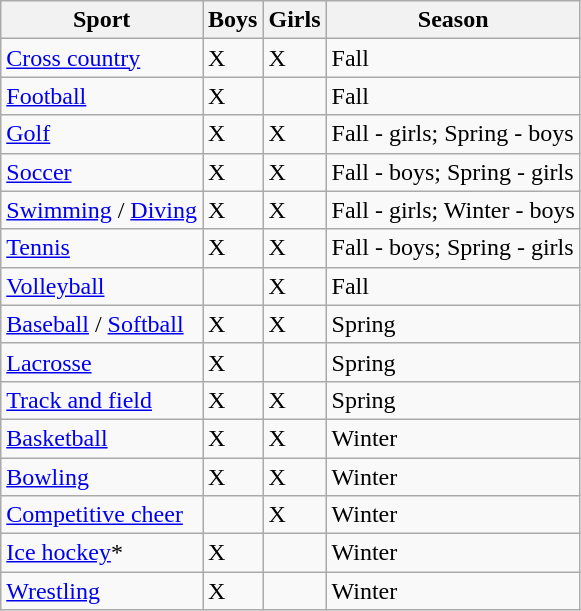<table class="wikitable">
<tr>
<th>Sport</th>
<th>Boys</th>
<th>Girls</th>
<th>Season</th>
</tr>
<tr>
<td><a href='#'>Cross country</a></td>
<td>X</td>
<td>X</td>
<td>Fall</td>
</tr>
<tr>
<td><a href='#'>Football</a></td>
<td>X</td>
<td></td>
<td>Fall</td>
</tr>
<tr>
<td><a href='#'>Golf</a></td>
<td>X</td>
<td>X</td>
<td>Fall - girls; Spring - boys</td>
</tr>
<tr>
<td><a href='#'>Soccer</a></td>
<td>X</td>
<td>X</td>
<td>Fall - boys; Spring - girls</td>
</tr>
<tr>
<td><a href='#'>Swimming</a> / <a href='#'>Diving</a></td>
<td>X</td>
<td>X</td>
<td>Fall - girls; Winter - boys</td>
</tr>
<tr>
<td><a href='#'>Tennis</a></td>
<td>X</td>
<td>X</td>
<td>Fall - boys; Spring - girls</td>
</tr>
<tr>
<td><a href='#'>Volleyball</a></td>
<td></td>
<td>X</td>
<td>Fall</td>
</tr>
<tr>
<td><a href='#'>Baseball</a> / <a href='#'>Softball</a></td>
<td>X</td>
<td>X</td>
<td>Spring</td>
</tr>
<tr>
<td><a href='#'>Lacrosse</a></td>
<td>X</td>
<td></td>
<td>Spring</td>
</tr>
<tr>
<td><a href='#'>Track and field</a></td>
<td>X</td>
<td>X</td>
<td>Spring</td>
</tr>
<tr>
<td><a href='#'>Basketball</a></td>
<td>X</td>
<td>X</td>
<td>Winter</td>
</tr>
<tr>
<td><a href='#'>Bowling</a></td>
<td>X</td>
<td>X</td>
<td>Winter</td>
</tr>
<tr>
<td><a href='#'>Competitive cheer</a></td>
<td></td>
<td>X</td>
<td>Winter</td>
</tr>
<tr>
<td><a href='#'>Ice hockey</a>*</td>
<td>X</td>
<td></td>
<td>Winter</td>
</tr>
<tr>
<td><a href='#'>Wrestling</a></td>
<td>X</td>
<td></td>
<td>Winter</td>
</tr>
</table>
